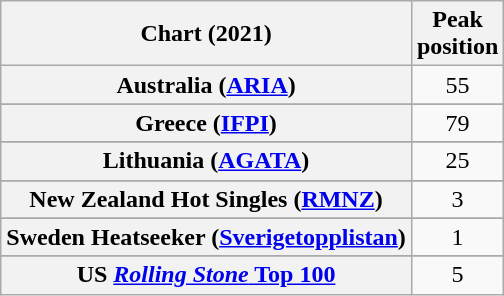<table class="wikitable sortable plainrowheaders" style="text-align:center">
<tr>
<th scope="col">Chart (2021)</th>
<th scope="col">Peak<br>position</th>
</tr>
<tr>
<th scope="row">Australia (<a href='#'>ARIA</a>)</th>
<td>55</td>
</tr>
<tr>
</tr>
<tr>
</tr>
<tr>
</tr>
<tr>
<th scope="row">Greece (<a href='#'>IFPI</a>)</th>
<td>79</td>
</tr>
<tr>
</tr>
<tr>
</tr>
<tr>
<th scope="row">Lithuania (<a href='#'>AGATA</a>)</th>
<td>25</td>
</tr>
<tr>
</tr>
<tr>
<th scope="row">New Zealand Hot Singles (<a href='#'>RMNZ</a>)</th>
<td>3</td>
</tr>
<tr>
</tr>
<tr>
<th scope="row">Sweden Heatseeker (<a href='#'>Sverigetopplistan</a>)</th>
<td>1</td>
</tr>
<tr>
</tr>
<tr>
</tr>
<tr>
</tr>
<tr>
</tr>
<tr>
</tr>
<tr>
</tr>
<tr>
<th scope="row">US <a href='#'><em>Rolling Stone</em> Top 100</a></th>
<td>5</td>
</tr>
</table>
